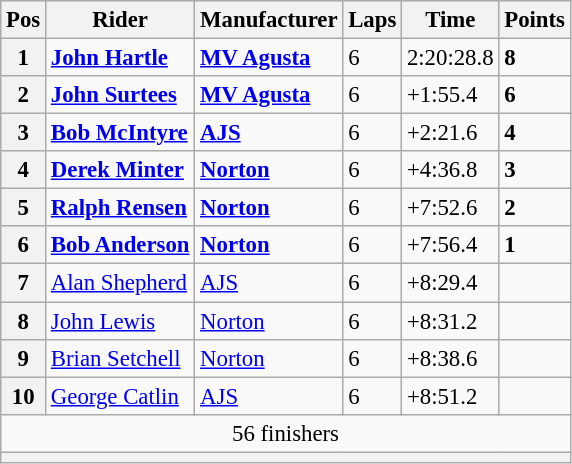<table class="wikitable" style="font-size: 95%;">
<tr>
<th>Pos</th>
<th>Rider</th>
<th>Manufacturer</th>
<th>Laps</th>
<th>Time</th>
<th>Points</th>
</tr>
<tr>
<th>1</th>
<td> <strong><a href='#'>John Hartle</a></strong></td>
<td><strong><a href='#'>MV Agusta</a></strong></td>
<td>6</td>
<td>2:20:28.8</td>
<td><strong>8</strong></td>
</tr>
<tr>
<th>2</th>
<td> <strong><a href='#'>John Surtees</a></strong></td>
<td><strong><a href='#'>MV Agusta</a></strong></td>
<td>6</td>
<td>+1:55.4</td>
<td><strong>6</strong></td>
</tr>
<tr>
<th>3</th>
<td> <strong><a href='#'>Bob McIntyre</a></strong></td>
<td><strong><a href='#'>AJS</a></strong></td>
<td>6</td>
<td>+2:21.6</td>
<td><strong>4</strong></td>
</tr>
<tr>
<th>4</th>
<td> <strong><a href='#'>Derek Minter</a></strong></td>
<td><strong><a href='#'>Norton</a></strong></td>
<td>6</td>
<td>+4:36.8</td>
<td><strong>3</strong></td>
</tr>
<tr>
<th>5</th>
<td> <strong><a href='#'>Ralph Rensen</a></strong></td>
<td><strong><a href='#'>Norton</a></strong></td>
<td>6</td>
<td>+7:52.6</td>
<td><strong>2</strong></td>
</tr>
<tr>
<th>6</th>
<td> <strong><a href='#'>Bob Anderson</a></strong></td>
<td><strong><a href='#'>Norton</a></strong></td>
<td>6</td>
<td>+7:56.4</td>
<td><strong>1</strong></td>
</tr>
<tr>
<th>7</th>
<td> <a href='#'>Alan Shepherd</a></td>
<td><a href='#'>AJS</a></td>
<td>6</td>
<td>+8:29.4</td>
<td></td>
</tr>
<tr>
<th>8</th>
<td> <a href='#'>John Lewis</a></td>
<td><a href='#'>Norton</a></td>
<td>6</td>
<td>+8:31.2</td>
<td></td>
</tr>
<tr>
<th>9</th>
<td> <a href='#'>Brian Setchell</a></td>
<td><a href='#'>Norton</a></td>
<td>6</td>
<td>+8:38.6</td>
<td></td>
</tr>
<tr>
<th>10</th>
<td> <a href='#'>George Catlin</a></td>
<td><a href='#'>AJS</a></td>
<td>6</td>
<td>+8:51.2</td>
<td></td>
</tr>
<tr>
<td colspan=6 align=center>56 finishers</td>
</tr>
<tr>
<th colspan=6></th>
</tr>
</table>
